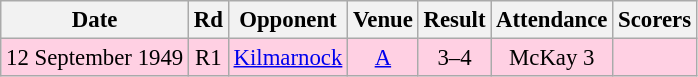<table class="wikitable sortable" style="font-size:95%; text-align:center">
<tr>
<th>Date</th>
<th>Rd</th>
<th>Opponent</th>
<th>Venue</th>
<th>Result</th>
<th>Attendance</th>
<th>Scorers</th>
</tr>
<tr bgcolor = "#ffd0e3">
<td>12 September 1949</td>
<td>R1</td>
<td><a href='#'>Kilmarnock</a></td>
<td><a href='#'>A</a></td>
<td>3–4</td>
<td>McKay 3</td>
<td></td>
</tr>
</table>
